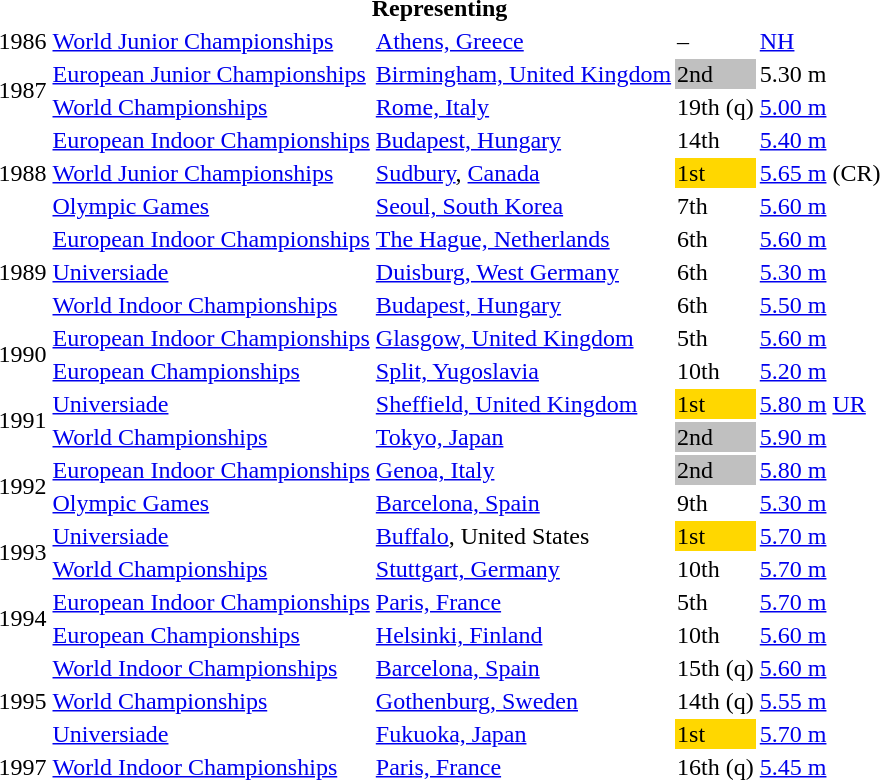<table>
<tr>
<th colspan="5">Representing </th>
</tr>
<tr>
<td>1986</td>
<td><a href='#'>World Junior Championships</a></td>
<td><a href='#'>Athens, Greece</a></td>
<td>–</td>
<td><a href='#'>NH</a></td>
</tr>
<tr>
<td rowspan=2>1987</td>
<td><a href='#'>European Junior Championships</a></td>
<td><a href='#'>Birmingham, United Kingdom</a></td>
<td bgcolor=silver>2nd</td>
<td>5.30 m</td>
</tr>
<tr>
<td><a href='#'>World Championships</a></td>
<td><a href='#'>Rome, Italy</a></td>
<td>19th (q)</td>
<td><a href='#'>5.00 m</a></td>
</tr>
<tr>
<td rowspan=3>1988</td>
<td><a href='#'>European Indoor Championships</a></td>
<td><a href='#'>Budapest, Hungary</a></td>
<td>14th</td>
<td><a href='#'>5.40 m</a></td>
</tr>
<tr>
<td><a href='#'>World Junior Championships</a></td>
<td><a href='#'>Sudbury</a>, <a href='#'>Canada</a></td>
<td bgcolor="gold">1st</td>
<td><a href='#'>5.65 m</a> (CR)</td>
</tr>
<tr>
<td><a href='#'>Olympic Games</a></td>
<td><a href='#'>Seoul, South Korea</a></td>
<td>7th</td>
<td><a href='#'>5.60 m</a></td>
</tr>
<tr>
<td rowspan=3>1989</td>
<td><a href='#'>European Indoor Championships</a></td>
<td><a href='#'>The Hague, Netherlands</a></td>
<td>6th</td>
<td><a href='#'>5.60 m</a></td>
</tr>
<tr>
<td><a href='#'>Universiade</a></td>
<td><a href='#'>Duisburg, West Germany</a></td>
<td>6th</td>
<td><a href='#'>5.30 m</a></td>
</tr>
<tr>
<td><a href='#'>World Indoor Championships</a></td>
<td><a href='#'>Budapest, Hungary</a></td>
<td>6th</td>
<td><a href='#'>5.50 m</a></td>
</tr>
<tr>
<td rowspan=2>1990</td>
<td><a href='#'>European Indoor Championships</a></td>
<td><a href='#'>Glasgow, United Kingdom</a></td>
<td>5th</td>
<td><a href='#'>5.60 m</a></td>
</tr>
<tr>
<td><a href='#'>European Championships</a></td>
<td><a href='#'>Split, Yugoslavia</a></td>
<td>10th</td>
<td><a href='#'>5.20 m</a></td>
</tr>
<tr>
<td rowspan=2>1991</td>
<td><a href='#'>Universiade</a></td>
<td><a href='#'>Sheffield, United Kingdom</a></td>
<td bgcolor="gold">1st</td>
<td><a href='#'>5.80 m</a> <a href='#'>UR</a></td>
</tr>
<tr>
<td><a href='#'>World Championships</a></td>
<td><a href='#'>Tokyo, Japan</a></td>
<td bgcolor="silver">2nd</td>
<td><a href='#'>5.90 m</a></td>
</tr>
<tr>
<td rowspan=2>1992</td>
<td><a href='#'>European Indoor Championships</a></td>
<td><a href='#'>Genoa, Italy</a></td>
<td bgcolor="silver">2nd</td>
<td><a href='#'>5.80 m</a></td>
</tr>
<tr>
<td><a href='#'>Olympic Games</a></td>
<td><a href='#'>Barcelona, Spain</a></td>
<td>9th</td>
<td><a href='#'>5.30 m</a></td>
</tr>
<tr>
<td rowspan=2>1993</td>
<td><a href='#'>Universiade</a></td>
<td><a href='#'>Buffalo</a>, United States</td>
<td bgcolor="gold">1st</td>
<td><a href='#'>5.70 m</a></td>
</tr>
<tr>
<td><a href='#'>World Championships</a></td>
<td><a href='#'>Stuttgart, Germany</a></td>
<td>10th</td>
<td><a href='#'>5.70 m</a></td>
</tr>
<tr>
<td rowspan=2>1994</td>
<td><a href='#'>European Indoor Championships</a></td>
<td><a href='#'>Paris, France</a></td>
<td>5th</td>
<td><a href='#'>5.70 m</a></td>
</tr>
<tr>
<td><a href='#'>European Championships</a></td>
<td><a href='#'>Helsinki, Finland</a></td>
<td>10th</td>
<td><a href='#'>5.60 m</a></td>
</tr>
<tr>
<td rowspan=3>1995</td>
<td><a href='#'>World Indoor Championships</a></td>
<td><a href='#'>Barcelona, Spain</a></td>
<td>15th (q)</td>
<td><a href='#'>5.60 m</a></td>
</tr>
<tr>
<td><a href='#'>World Championships</a></td>
<td><a href='#'>Gothenburg, Sweden</a></td>
<td>14th (q)</td>
<td><a href='#'>5.55 m</a></td>
</tr>
<tr>
<td><a href='#'>Universiade</a></td>
<td><a href='#'>Fukuoka, Japan</a></td>
<td bgcolor="gold">1st</td>
<td><a href='#'>5.70 m</a></td>
</tr>
<tr>
<td>1997</td>
<td><a href='#'>World Indoor Championships</a></td>
<td><a href='#'>Paris, France</a></td>
<td>16th (q)</td>
<td><a href='#'>5.45 m</a></td>
</tr>
</table>
